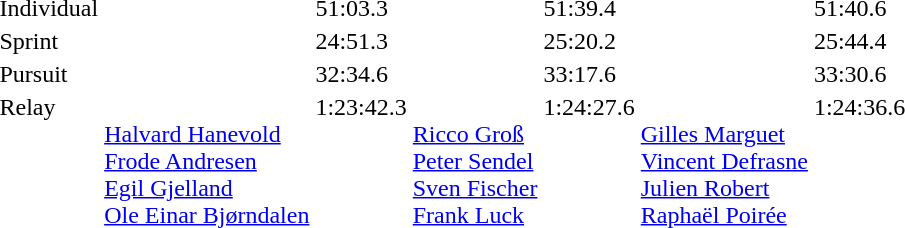<table>
<tr valign="top">
<td>Individual<br></td>
<td></td>
<td>51:03.3</td>
<td></td>
<td>51:39.4</td>
<td></td>
<td>51:40.6</td>
</tr>
<tr valign="top">
<td>Sprint<br></td>
<td></td>
<td>24:51.3</td>
<td></td>
<td>25:20.2</td>
<td></td>
<td>25:44.4</td>
</tr>
<tr valign="top">
<td>Pursuit<br></td>
<td></td>
<td>32:34.6</td>
<td></td>
<td>33:17.6</td>
<td></td>
<td>33:30.6</td>
</tr>
<tr valign="top">
<td>Relay<br></td>
<td><br><a href='#'>Halvard Hanevold</a><br><a href='#'>Frode Andresen</a><br><a href='#'>Egil Gjelland</a><br><a href='#'>Ole Einar Bjørndalen</a></td>
<td>1:23:42.3</td>
<td><br><a href='#'>Ricco Groß</a><br><a href='#'>Peter Sendel</a><br><a href='#'>Sven Fischer</a><br><a href='#'>Frank Luck</a></td>
<td>1:24:27.6</td>
<td><br><a href='#'>Gilles Marguet</a><br><a href='#'>Vincent Defrasne</a><br><a href='#'>Julien Robert</a><br><a href='#'>Raphaël Poirée</a></td>
<td>1:24:36.6</td>
</tr>
</table>
